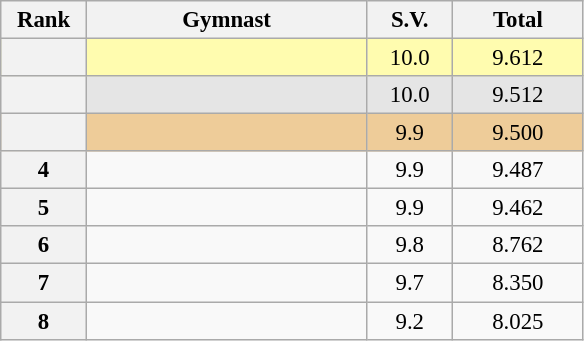<table class="wikitable sortable" style="text-align:center; font-size:95%">
<tr>
<th scope="col" style="width:50px;">Rank</th>
<th scope="col" style="width:180px;">Gymnast</th>
<th scope="col" style="width:50px;">S.V.</th>
<th scope="col" style="width:80px;">Total</th>
</tr>
<tr style="background:#fffcaf;">
<th scope=row style="text-align:center"></th>
<td style="text-align:left;"></td>
<td>10.0</td>
<td>9.612</td>
</tr>
<tr style="background:#e5e5e5;">
<th scope=row style="text-align:center"></th>
<td style="text-align:left;"></td>
<td>10.0</td>
<td>9.512</td>
</tr>
<tr style="background:#ec9;">
<th scope=row style="text-align:center"></th>
<td style="text-align:left;"></td>
<td>9.9</td>
<td>9.500</td>
</tr>
<tr>
<th scope=row style="text-align:center">4</th>
<td style="text-align:left;"></td>
<td>9.9</td>
<td>9.487</td>
</tr>
<tr>
<th scope=row style="text-align:center">5</th>
<td style="text-align:left;"></td>
<td>9.9</td>
<td>9.462</td>
</tr>
<tr>
<th scope=row style="text-align:center">6</th>
<td style="text-align:left;"></td>
<td>9.8</td>
<td>8.762</td>
</tr>
<tr>
<th scope=row style="text-align:center">7</th>
<td style="text-align:left;"></td>
<td>9.7</td>
<td>8.350</td>
</tr>
<tr>
<th scope=row style="text-align:center">8</th>
<td style="text-align:left;"></td>
<td>9.2</td>
<td>8.025</td>
</tr>
</table>
